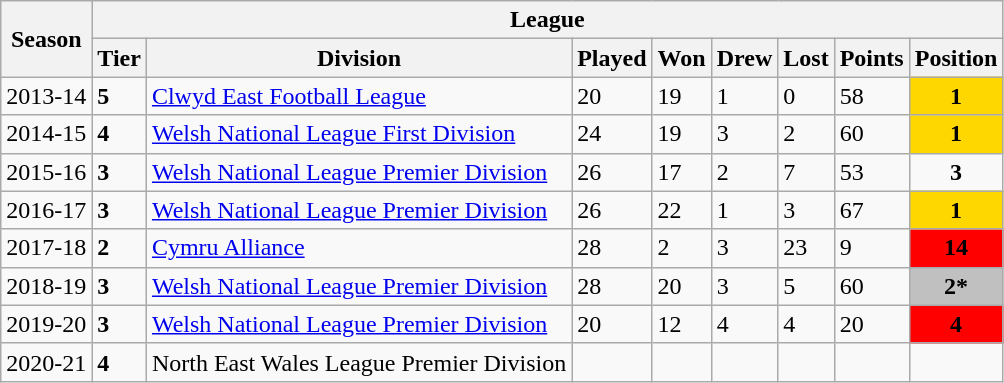<table class="wikitable">
<tr>
<th rowspan="2">Season</th>
<th colspan="8">League</th>
</tr>
<tr>
<th>Tier</th>
<th>Division</th>
<th>Played</th>
<th>Won</th>
<th>Drew</th>
<th>Lost</th>
<th>Points</th>
<th>Position</th>
</tr>
<tr>
<td>2013-14</td>
<td><strong>5</strong></td>
<td><a href='#'>Clwyd East Football League</a></td>
<td>20</td>
<td>19</td>
<td>1</td>
<td>0</td>
<td>58</td>
<td align="center" bgcolor="Gold"><strong>1</strong></td>
</tr>
<tr>
<td>2014-15</td>
<td><strong>4</strong></td>
<td><a href='#'>Welsh National League First Division</a></td>
<td>24</td>
<td>19</td>
<td>3</td>
<td>2</td>
<td>60</td>
<td align="center" bgcolor="Gold"><strong>1</strong></td>
</tr>
<tr>
<td>2015-16</td>
<td><strong>3</strong></td>
<td><a href='#'>Welsh National League Premier Division</a></td>
<td>26</td>
<td>17</td>
<td>2</td>
<td>7</td>
<td>53</td>
<td align="center"><strong>3</strong></td>
</tr>
<tr>
<td>2016-17</td>
<td><strong>3</strong></td>
<td><a href='#'>Welsh National League Premier Division</a></td>
<td>26</td>
<td>22</td>
<td>1</td>
<td>3</td>
<td>67</td>
<td align="center" bgcolor="Gold"><strong>1</strong></td>
</tr>
<tr>
<td>2017-18</td>
<td><strong>2</strong></td>
<td><a href='#'>Cymru Alliance</a></td>
<td>28</td>
<td>2</td>
<td>3</td>
<td>23</td>
<td>9</td>
<td align="center" bgcolor="Red"><strong>14</strong></td>
</tr>
<tr>
<td>2018-19</td>
<td><strong>3</strong></td>
<td><a href='#'>Welsh National League Premier Division</a></td>
<td>28</td>
<td>20</td>
<td>3</td>
<td>5</td>
<td>60</td>
<td align="center" bgcolor="Silver"><strong>2*</strong></td>
</tr>
<tr>
<td>2019-20</td>
<td><strong>3</strong></td>
<td><a href='#'>Welsh National League Premier Division</a></td>
<td>20</td>
<td>12</td>
<td>4</td>
<td>4</td>
<td>20</td>
<td align="center" bgcolor="Red"><strong>4</strong></td>
</tr>
<tr>
<td>2020-21</td>
<td><strong>4</strong></td>
<td>North East Wales League Premier Division</td>
<td></td>
<td></td>
<td></td>
<td></td>
<td></td>
<td></td>
</tr>
</table>
